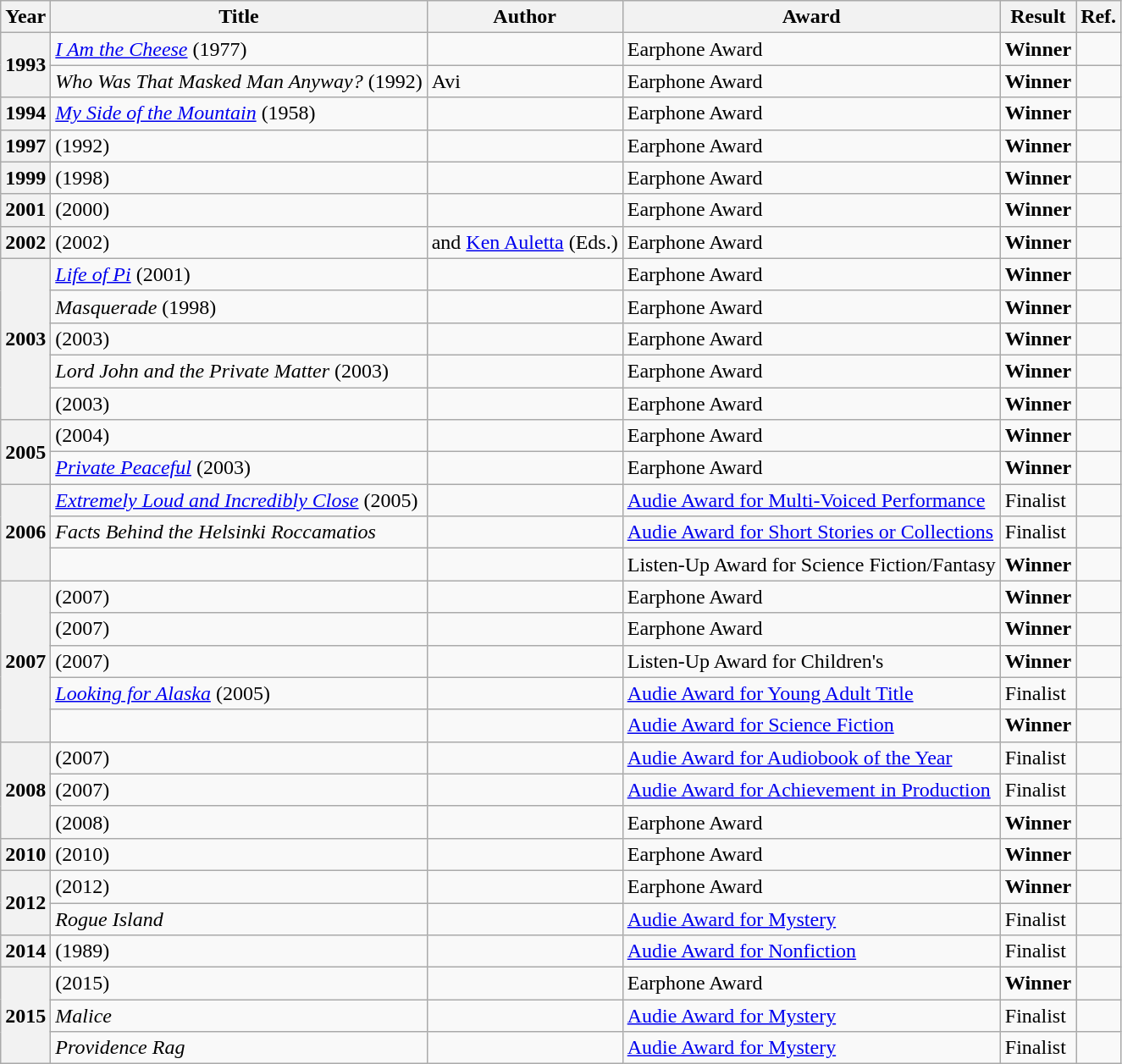<table class="wikitable sortable mw-collapsible">
<tr>
<th>Year</th>
<th>Title</th>
<th>Author</th>
<th>Award</th>
<th>Result</th>
<th>Ref.</th>
</tr>
<tr>
<th rowspan="2">1993</th>
<td><em><a href='#'>I Am the Cheese</a></em> (1977)</td>
<td></td>
<td>Earphone Award</td>
<td><strong>Winner</strong></td>
<td></td>
</tr>
<tr>
<td><em>Who Was That Masked Man Anyway?</em> (1992)</td>
<td>Avi</td>
<td>Earphone Award</td>
<td><strong>Winner</strong></td>
<td></td>
</tr>
<tr>
<th>1994</th>
<td><em><a href='#'>My Side of the Mountain</a></em> (1958)</td>
<td></td>
<td>Earphone Award</td>
<td><strong>Winner</strong></td>
<td></td>
</tr>
<tr>
<th>1997</th>
<td><em></em> (1992)</td>
<td></td>
<td>Earphone Award</td>
<td><strong>Winner</strong></td>
<td></td>
</tr>
<tr>
<th>1999</th>
<td><em></em> (1998)</td>
<td></td>
<td>Earphone Award</td>
<td><strong>Winner</strong></td>
<td></td>
</tr>
<tr>
<th>2001</th>
<td><em></em> (2000)</td>
<td></td>
<td>Earphone Award</td>
<td><strong>Winner</strong></td>
<td></td>
</tr>
<tr>
<th>2002</th>
<td><em></em> (2002)</td>
<td> and <a href='#'>Ken Auletta</a> (Eds.)</td>
<td>Earphone Award</td>
<td><strong>Winner</strong></td>
<td></td>
</tr>
<tr>
<th rowspan="5">2003</th>
<td><em><a href='#'>Life of Pi</a></em> (2001)</td>
<td></td>
<td>Earphone Award</td>
<td><strong>Winner</strong></td>
<td></td>
</tr>
<tr>
<td><em>Masquerade</em> (1998)</td>
<td></td>
<td>Earphone Award</td>
<td><strong>Winner</strong></td>
<td></td>
</tr>
<tr>
<td><em></em> (2003)</td>
<td></td>
<td>Earphone Award</td>
<td><strong>Winner</strong></td>
<td></td>
</tr>
<tr>
<td><em>Lord John and the Private Matter</em> (2003)</td>
<td></td>
<td>Earphone Award</td>
<td><strong>Winner</strong></td>
<td></td>
</tr>
<tr>
<td><em></em> (2003)</td>
<td></td>
<td>Earphone Award</td>
<td><strong>Winner</strong></td>
<td></td>
</tr>
<tr>
<th rowspan="2">2005</th>
<td><em></em> (2004)</td>
<td></td>
<td>Earphone Award</td>
<td><strong>Winner</strong></td>
<td></td>
</tr>
<tr>
<td><em><a href='#'>Private Peaceful</a></em> (2003)</td>
<td></td>
<td>Earphone Award</td>
<td><strong>Winner</strong></td>
<td></td>
</tr>
<tr>
<th rowspan="3">2006</th>
<td><em><a href='#'>Extremely Loud and Incredibly Close</a></em> (2005)</td>
<td></td>
<td><a href='#'>Audie Award for Multi-Voiced Performance</a></td>
<td>Finalist</td>
<td></td>
</tr>
<tr>
<td><em>Facts Behind the Helsinki Roccamatios</em></td>
<td></td>
<td><a href='#'>Audie Award for Short Stories or Collections</a></td>
<td>Finalist</td>
<td></td>
</tr>
<tr>
<td><em></em></td>
<td></td>
<td>Listen-Up Award for Science Fiction/Fantasy</td>
<td><strong>Winner</strong></td>
<td></td>
</tr>
<tr>
<th rowspan="5">2007</th>
<td><em></em> (2007)</td>
<td></td>
<td>Earphone Award</td>
<td><strong>Winner</strong></td>
<td></td>
</tr>
<tr>
<td><em></em> (2007)</td>
<td></td>
<td>Earphone Award</td>
<td><strong>Winner</strong></td>
<td></td>
</tr>
<tr>
<td><em></em> (2007)</td>
<td></td>
<td>Listen-Up Award for Children's</td>
<td><strong>Winner</strong></td>
<td></td>
</tr>
<tr>
<td><em><a href='#'>Looking for Alaska</a></em> (2005)</td>
<td></td>
<td><a href='#'>Audie Award for Young Adult Title</a></td>
<td>Finalist</td>
<td></td>
</tr>
<tr>
<td><em></em></td>
<td></td>
<td><a href='#'>Audie Award for Science Fiction</a></td>
<td><strong>Winner</strong></td>
<td></td>
</tr>
<tr>
<th rowspan="3">2008</th>
<td><em></em> (2007)</td>
<td></td>
<td><a href='#'>Audie Award for Audiobook of the Year</a></td>
<td>Finalist</td>
<td></td>
</tr>
<tr>
<td><em></em> (2007)</td>
<td></td>
<td><a href='#'>Audie Award for Achievement in Production</a></td>
<td>Finalist</td>
<td></td>
</tr>
<tr>
<td><em></em> (2008)</td>
<td></td>
<td>Earphone Award</td>
<td><strong>Winner</strong></td>
<td></td>
</tr>
<tr>
<th>2010</th>
<td><em></em> (2010)</td>
<td></td>
<td>Earphone Award</td>
<td><strong>Winner</strong></td>
<td></td>
</tr>
<tr>
<th rowspan="2">2012</th>
<td><em></em> (2012)</td>
<td></td>
<td>Earphone Award</td>
<td><strong>Winner</strong></td>
<td></td>
</tr>
<tr>
<td><em>Rogue Island</em></td>
<td></td>
<td><a href='#'>Audie Award for Mystery</a></td>
<td>Finalist</td>
<td></td>
</tr>
<tr>
<th>2014</th>
<td><em></em> (1989)</td>
<td></td>
<td><a href='#'>Audie Award for Nonfiction</a></td>
<td>Finalist</td>
<td></td>
</tr>
<tr>
<th rowspan="3">2015</th>
<td><em></em> (2015)</td>
<td></td>
<td>Earphone Award</td>
<td><strong>Winner</strong></td>
<td></td>
</tr>
<tr>
<td><em>Malice</em></td>
<td></td>
<td><a href='#'>Audie Award for Mystery</a></td>
<td>Finalist</td>
<td></td>
</tr>
<tr>
<td><em>Providence Rag</em></td>
<td></td>
<td><a href='#'>Audie Award for Mystery</a></td>
<td>Finalist</td>
<td></td>
</tr>
</table>
